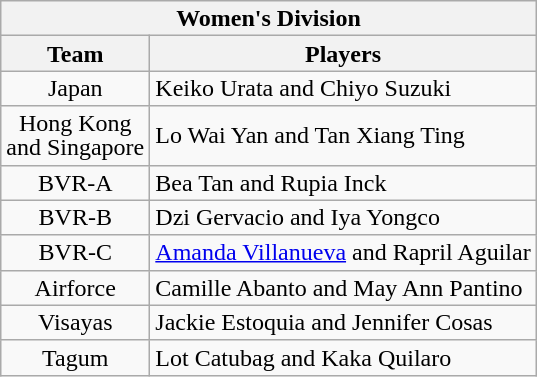<table class="wikitable" style="text-align:left; line-height:16px; width:auto;">
<tr>
<th colspan=2>Women's Division</th>
</tr>
<tr>
<th>Team</th>
<th>Players</th>
</tr>
<tr>
<td style="text-align:center;">Japan</td>
<td>Keiko Urata and Chiyo Suzuki</td>
</tr>
<tr>
<td style="text-align:center;">Hong Kong<br>and Singapore</td>
<td>Lo Wai Yan and Tan Xiang Ting</td>
</tr>
<tr>
<td style="text-align:center;">BVR-A</td>
<td>Bea Tan and Rupia Inck</td>
</tr>
<tr>
<td style="text-align:center;">BVR-B</td>
<td>Dzi Gervacio and Iya Yongco</td>
</tr>
<tr>
<td style="text-align:center;">BVR-C</td>
<td><a href='#'>Amanda Villanueva</a> and Rapril Aguilar</td>
</tr>
<tr>
<td style="text-align:center;">Airforce</td>
<td>Camille Abanto and May Ann Pantino</td>
</tr>
<tr>
<td style="text-align:center;">Visayas</td>
<td>Jackie Estoquia and Jennifer Cosas</td>
</tr>
<tr>
<td style="text-align:center;">Tagum</td>
<td>Lot Catubag and Kaka Quilaro</td>
</tr>
</table>
